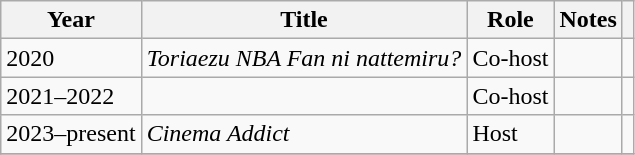<table class="wikitable sortable">
<tr>
<th>Year</th>
<th>Title</th>
<th>Role</th>
<th>Notes</th>
<th class="unsortable"></th>
</tr>
<tr>
<td>2020</td>
<td><em>Toriaezu NBA Fan ni nattemiru?</em></td>
<td>Co-host</td>
<td></td>
<td></td>
</tr>
<tr>
<td>2021–2022</td>
<td><em></em></td>
<td>Co-host</td>
<td></td>
<td></td>
</tr>
<tr>
<td>2023–present</td>
<td><em>Cinema Addict</em></td>
<td>Host</td>
<td></td>
<td></td>
</tr>
<tr>
</tr>
</table>
